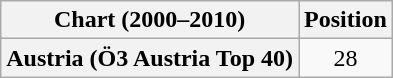<table class="wikitable plainrowheaders" style="text-align:center">
<tr>
<th scope="col">Chart (2000–2010)</th>
<th scope="col">Position</th>
</tr>
<tr>
<th scope="row">Austria (Ö3 Austria Top 40)</th>
<td>28</td>
</tr>
</table>
